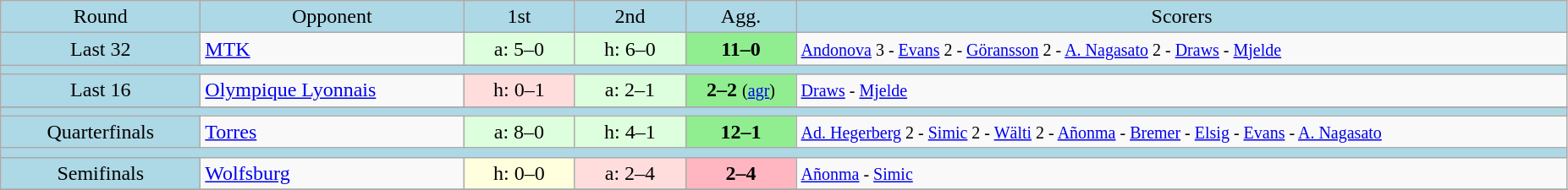<table class="wikitable" style="text-align:center">
<tr bgcolor=lightblue>
<td width=150px>Round</td>
<td width=200px>Opponent</td>
<td width=80px>1st</td>
<td width=80px>2nd</td>
<td width=80px>Agg.</td>
<td width=600px>Scorers</td>
</tr>
<tr>
<td bgcolor=lightblue>Last 32</td>
<td align=left> <a href='#'>MTK</a></td>
<td bgcolor="#ddffdd">a: 5–0</td>
<td bgcolor="#ddffdd">h: 6–0</td>
<td bgcolor=lightgreen><strong>11–0</strong></td>
<td align=left><small><a href='#'>Andonova</a> 3 - <a href='#'>Evans</a> 2 - <a href='#'>Göransson</a> 2 - <a href='#'>A. Nagasato</a> 2 - <a href='#'>Draws</a> - <a href='#'>Mjelde</a></small></td>
</tr>
<tr bgcolor=lightblue>
<td colspan=6></td>
</tr>
<tr>
<td bgcolor=lightblue>Last 16</td>
<td align=left> <a href='#'>Olympique Lyonnais</a></td>
<td bgcolor="#ffdddd">h: 0–1</td>
<td bgcolor="#ddffdd">a: 2–1</td>
<td bgcolor=lightgreen><strong>2–2</strong> <small>(<a href='#'>agr</a>)</small></td>
<td align=left><small><a href='#'>Draws</a> - <a href='#'>Mjelde</a></small></td>
</tr>
<tr>
</tr>
<tr bgcolor=lightblue>
<td colspan=6></td>
</tr>
<tr>
<td bgcolor=lightblue>Quarterfinals</td>
<td align=left> <a href='#'>Torres</a></td>
<td bgcolor="#ddffdd">a: 8–0</td>
<td bgcolor="#ddffdd">h: 4–1</td>
<td bgcolor=lightgreen><strong>12–1</strong></td>
<td align=left><small><a href='#'>Ad. Hegerberg</a> 2 - <a href='#'>Simic</a> 2 - <a href='#'>Wälti</a> 2 - <a href='#'>Añonma</a> - <a href='#'>Bremer</a> - <a href='#'>Elsig</a> - <a href='#'>Evans</a> - <a href='#'>A. Nagasato</a></small></td>
</tr>
<tr bgcolor=lightblue>
<td colspan=6></td>
</tr>
<tr>
<td bgcolor=lightblue>Semifinals</td>
<td align=left> <a href='#'>Wolfsburg</a></td>
<td bgcolor="#ffffdd">h: 0–0</td>
<td bgcolor="#ffdddd">a: 2–4</td>
<td bgcolor=lightpink><strong>2–4</strong></td>
<td align=left><small><a href='#'>Añonma</a> - <a href='#'>Simic</a></small></td>
</tr>
<tr>
</tr>
</table>
